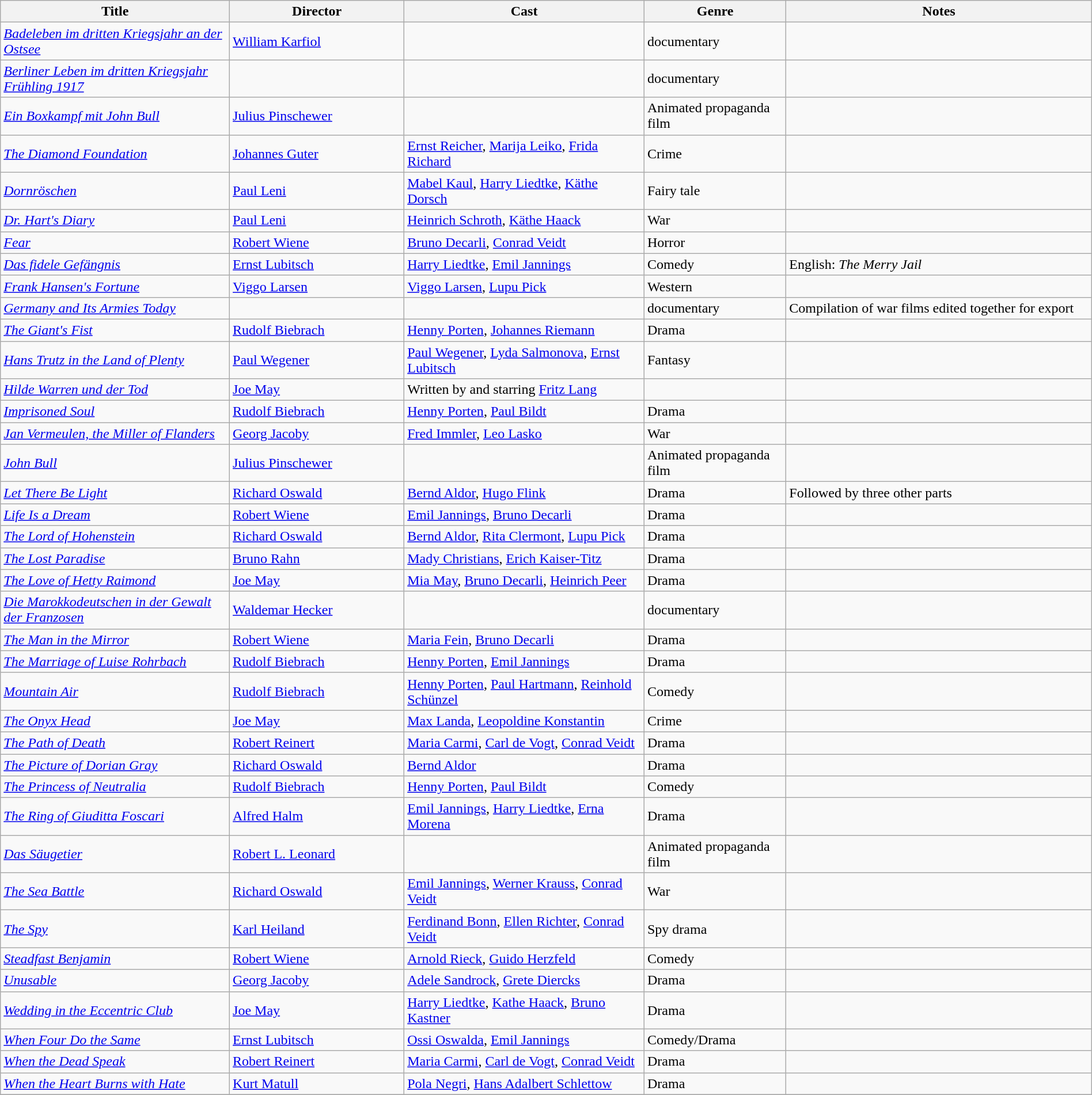<table class="wikitable" width= "100%">
<tr>
<th width=21%>Title</th>
<th width=16%>Director</th>
<th width=22%>Cast</th>
<th width=13%>Genre</th>
<th width=28%>Notes</th>
</tr>
<tr>
<td><em><a href='#'>Badeleben im dritten Kriegsjahr an der Ostsee</a></em></td>
<td><a href='#'>William Karfiol</a></td>
<td></td>
<td>documentary</td>
<td></td>
</tr>
<tr>
<td><em><a href='#'>Berliner Leben im dritten Kriegsjahr Frühling 1917</a></em></td>
<td></td>
<td></td>
<td>documentary</td>
<td></td>
</tr>
<tr>
<td><em><a href='#'>Ein Boxkampf mit John Bull</a></em></td>
<td><a href='#'>Julius Pinschewer</a></td>
<td></td>
<td>Animated propaganda film</td>
<td></td>
</tr>
<tr>
<td><em><a href='#'>The Diamond Foundation</a></em></td>
<td><a href='#'>Johannes Guter</a></td>
<td><a href='#'>Ernst Reicher</a>, <a href='#'>Marija Leiko</a>, <a href='#'>Frida Richard</a></td>
<td>Crime</td>
<td></td>
</tr>
<tr>
<td><em><a href='#'>Dornröschen</a></em></td>
<td><a href='#'>Paul Leni</a></td>
<td><a href='#'>Mabel Kaul</a>, <a href='#'>Harry Liedtke</a>, <a href='#'>Käthe Dorsch</a></td>
<td>Fairy tale</td>
<td></td>
</tr>
<tr>
<td><em><a href='#'>Dr. Hart's Diary</a></em></td>
<td><a href='#'>Paul Leni</a></td>
<td><a href='#'>Heinrich Schroth</a>, <a href='#'>Käthe Haack</a></td>
<td>War</td>
<td></td>
</tr>
<tr>
<td><em><a href='#'>Fear</a></em></td>
<td><a href='#'>Robert Wiene</a></td>
<td><a href='#'>Bruno Decarli</a>, <a href='#'>Conrad Veidt</a></td>
<td>Horror</td>
<td></td>
</tr>
<tr>
<td><em><a href='#'>Das fidele Gefängnis</a></em></td>
<td><a href='#'>Ernst Lubitsch</a></td>
<td><a href='#'>Harry Liedtke</a>, <a href='#'>Emil Jannings</a></td>
<td>Comedy</td>
<td>English: <em>The Merry Jail</em></td>
</tr>
<tr>
<td><em><a href='#'>Frank Hansen's Fortune</a></em></td>
<td><a href='#'>Viggo Larsen</a></td>
<td><a href='#'>Viggo Larsen</a>, <a href='#'>Lupu Pick</a></td>
<td>Western</td>
<td></td>
</tr>
<tr>
<td><em><a href='#'>Germany and Its Armies Today</a></em></td>
<td></td>
<td></td>
<td>documentary</td>
<td>Compilation of war films edited together for export</td>
</tr>
<tr>
<td><em><a href='#'>The Giant's Fist</a></em></td>
<td><a href='#'>Rudolf Biebrach</a></td>
<td><a href='#'>Henny Porten</a>, <a href='#'>Johannes Riemann</a></td>
<td>Drama</td>
<td></td>
</tr>
<tr>
<td><em><a href='#'>Hans Trutz in the Land of Plenty</a></em></td>
<td><a href='#'>Paul Wegener</a></td>
<td><a href='#'>Paul Wegener</a>, <a href='#'>Lyda Salmonova</a>, <a href='#'>Ernst Lubitsch</a></td>
<td>Fantasy</td>
<td></td>
</tr>
<tr>
<td><em><a href='#'>Hilde Warren und der Tod</a></em></td>
<td><a href='#'>Joe May</a></td>
<td>Written by and starring <a href='#'>Fritz Lang</a></td>
<td></td>
<td></td>
</tr>
<tr>
<td><em><a href='#'>Imprisoned Soul</a></em></td>
<td><a href='#'>Rudolf Biebrach</a></td>
<td><a href='#'>Henny Porten</a>, <a href='#'>Paul Bildt</a></td>
<td>Drama</td>
<td></td>
</tr>
<tr>
<td><em><a href='#'>Jan Vermeulen, the Miller of Flanders</a></em></td>
<td><a href='#'>Georg Jacoby</a></td>
<td><a href='#'>Fred Immler</a>, <a href='#'>Leo Lasko</a></td>
<td>War</td>
<td></td>
</tr>
<tr>
<td><em><a href='#'>John Bull</a></em></td>
<td><a href='#'>Julius Pinschewer</a></td>
<td></td>
<td>Animated propaganda film</td>
<td></td>
</tr>
<tr>
<td><em><a href='#'>Let There Be Light</a></em></td>
<td><a href='#'>Richard Oswald</a></td>
<td><a href='#'>Bernd Aldor</a>, <a href='#'>Hugo Flink</a></td>
<td>Drama</td>
<td>Followed by three other parts</td>
</tr>
<tr>
<td><em><a href='#'>Life Is a Dream</a></em></td>
<td><a href='#'>Robert Wiene</a></td>
<td><a href='#'>Emil Jannings</a>, <a href='#'>Bruno Decarli</a></td>
<td>Drama</td>
<td></td>
</tr>
<tr>
<td><em><a href='#'>The Lord of Hohenstein</a></em></td>
<td><a href='#'>Richard Oswald</a></td>
<td><a href='#'>Bernd Aldor</a>, <a href='#'>Rita Clermont</a>, <a href='#'>Lupu Pick</a></td>
<td>Drama</td>
<td></td>
</tr>
<tr>
<td><em><a href='#'>The Lost Paradise</a></em></td>
<td><a href='#'>Bruno Rahn</a></td>
<td><a href='#'>Mady Christians</a>, <a href='#'>Erich Kaiser-Titz</a></td>
<td>Drama</td>
<td></td>
</tr>
<tr>
<td><em><a href='#'>The Love of Hetty Raimond</a></em></td>
<td><a href='#'>Joe May</a></td>
<td><a href='#'>Mia May</a>, <a href='#'>Bruno Decarli</a>, <a href='#'>Heinrich Peer</a></td>
<td>Drama</td>
<td></td>
</tr>
<tr>
<td><em><a href='#'>Die Marokkodeutschen in der Gewalt der Franzosen</a></em></td>
<td><a href='#'>Waldemar Hecker</a></td>
<td></td>
<td>documentary</td>
<td></td>
</tr>
<tr>
<td><em><a href='#'>The Man in the Mirror</a></em></td>
<td><a href='#'>Robert Wiene</a></td>
<td><a href='#'>Maria Fein</a>, <a href='#'>Bruno Decarli</a></td>
<td>Drama</td>
<td></td>
</tr>
<tr>
<td><em><a href='#'>The Marriage of Luise Rohrbach</a></em></td>
<td><a href='#'>Rudolf Biebrach</a></td>
<td><a href='#'>Henny Porten</a>, <a href='#'>Emil Jannings</a></td>
<td>Drama</td>
<td></td>
</tr>
<tr>
<td><em><a href='#'>Mountain Air</a></em></td>
<td><a href='#'>Rudolf Biebrach</a></td>
<td><a href='#'>Henny Porten</a>, <a href='#'>Paul Hartmann</a>, <a href='#'>Reinhold Schünzel</a></td>
<td>Comedy</td>
<td></td>
</tr>
<tr>
<td><em><a href='#'>The Onyx Head</a></em></td>
<td><a href='#'>Joe May</a></td>
<td><a href='#'>Max Landa</a>, <a href='#'>Leopoldine Konstantin</a></td>
<td>Crime</td>
<td></td>
</tr>
<tr>
<td><em><a href='#'>The Path of Death</a></em></td>
<td><a href='#'>Robert Reinert</a></td>
<td><a href='#'>Maria Carmi</a>, <a href='#'>Carl de Vogt</a>, <a href='#'>Conrad Veidt</a></td>
<td>Drama</td>
<td></td>
</tr>
<tr>
<td><em><a href='#'>The Picture of Dorian Gray</a></em></td>
<td><a href='#'>Richard Oswald</a></td>
<td><a href='#'>Bernd Aldor</a></td>
<td>Drama</td>
<td></td>
</tr>
<tr>
<td><em><a href='#'>The Princess of Neutralia</a></em></td>
<td><a href='#'>Rudolf Biebrach</a></td>
<td><a href='#'>Henny Porten</a>, <a href='#'>Paul Bildt</a></td>
<td>Comedy</td>
<td></td>
</tr>
<tr>
<td><em><a href='#'>The Ring of Giuditta Foscari</a></em></td>
<td><a href='#'>Alfred Halm</a></td>
<td><a href='#'>Emil Jannings</a>, <a href='#'>Harry Liedtke</a>, <a href='#'>Erna Morena</a></td>
<td>Drama</td>
<td></td>
</tr>
<tr>
<td><em><a href='#'>Das Säugetier</a></em></td>
<td><a href='#'>Robert L. Leonard</a></td>
<td></td>
<td>Animated propaganda film</td>
<td></td>
</tr>
<tr>
<td><em><a href='#'>The Sea Battle</a></em></td>
<td><a href='#'>Richard Oswald</a></td>
<td><a href='#'>Emil Jannings</a>, <a href='#'>Werner Krauss</a>, <a href='#'>Conrad Veidt</a></td>
<td>War</td>
<td></td>
</tr>
<tr>
<td><em><a href='#'>The Spy</a></em></td>
<td><a href='#'>Karl Heiland</a></td>
<td><a href='#'>Ferdinand Bonn</a>, <a href='#'>Ellen Richter</a>, <a href='#'>Conrad Veidt</a></td>
<td>Spy drama</td>
<td></td>
</tr>
<tr>
<td><em><a href='#'>Steadfast Benjamin</a></em></td>
<td><a href='#'>Robert Wiene</a></td>
<td><a href='#'>Arnold Rieck</a>, <a href='#'>Guido Herzfeld</a></td>
<td>Comedy</td>
<td></td>
</tr>
<tr>
<td><em><a href='#'>Unusable</a></em></td>
<td><a href='#'>Georg Jacoby</a></td>
<td><a href='#'>Adele Sandrock</a>, <a href='#'>Grete Diercks</a></td>
<td>Drama</td>
<td></td>
</tr>
<tr>
<td><em><a href='#'>Wedding in the Eccentric Club</a></em></td>
<td><a href='#'>Joe May</a></td>
<td><a href='#'>Harry Liedtke</a>, <a href='#'>Kathe Haack</a>, <a href='#'>Bruno Kastner</a></td>
<td>Drama</td>
<td></td>
</tr>
<tr>
<td><em><a href='#'>When Four Do the Same</a></em></td>
<td><a href='#'>Ernst Lubitsch</a></td>
<td><a href='#'>Ossi Oswalda</a>, <a href='#'>Emil Jannings</a></td>
<td>Comedy/Drama</td>
<td></td>
</tr>
<tr>
<td><em><a href='#'>When the Dead Speak</a></em></td>
<td><a href='#'>Robert Reinert</a></td>
<td><a href='#'>Maria Carmi</a>, <a href='#'>Carl de Vogt</a>, <a href='#'>Conrad Veidt</a></td>
<td>Drama</td>
<td></td>
</tr>
<tr>
<td><em><a href='#'>When the Heart Burns with Hate</a></em></td>
<td><a href='#'>Kurt Matull</a></td>
<td><a href='#'>Pola Negri</a>, <a href='#'>Hans Adalbert Schlettow</a></td>
<td>Drama</td>
<td></td>
</tr>
<tr>
</tr>
</table>
